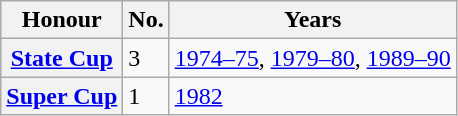<table class="wikitable plainrowheaders">
<tr>
<th scope=col>Honour</th>
<th scope=col>No.</th>
<th scope=col>Years</th>
</tr>
<tr>
<th scope=row><a href='#'>State Cup</a></th>
<td>3</td>
<td><a href='#'>1974–75</a>, <a href='#'>1979–80</a>, <a href='#'>1989–90</a></td>
</tr>
<tr>
<th scope=row><a href='#'>Super Cup</a></th>
<td>1</td>
<td><a href='#'>1982</a></td>
</tr>
</table>
